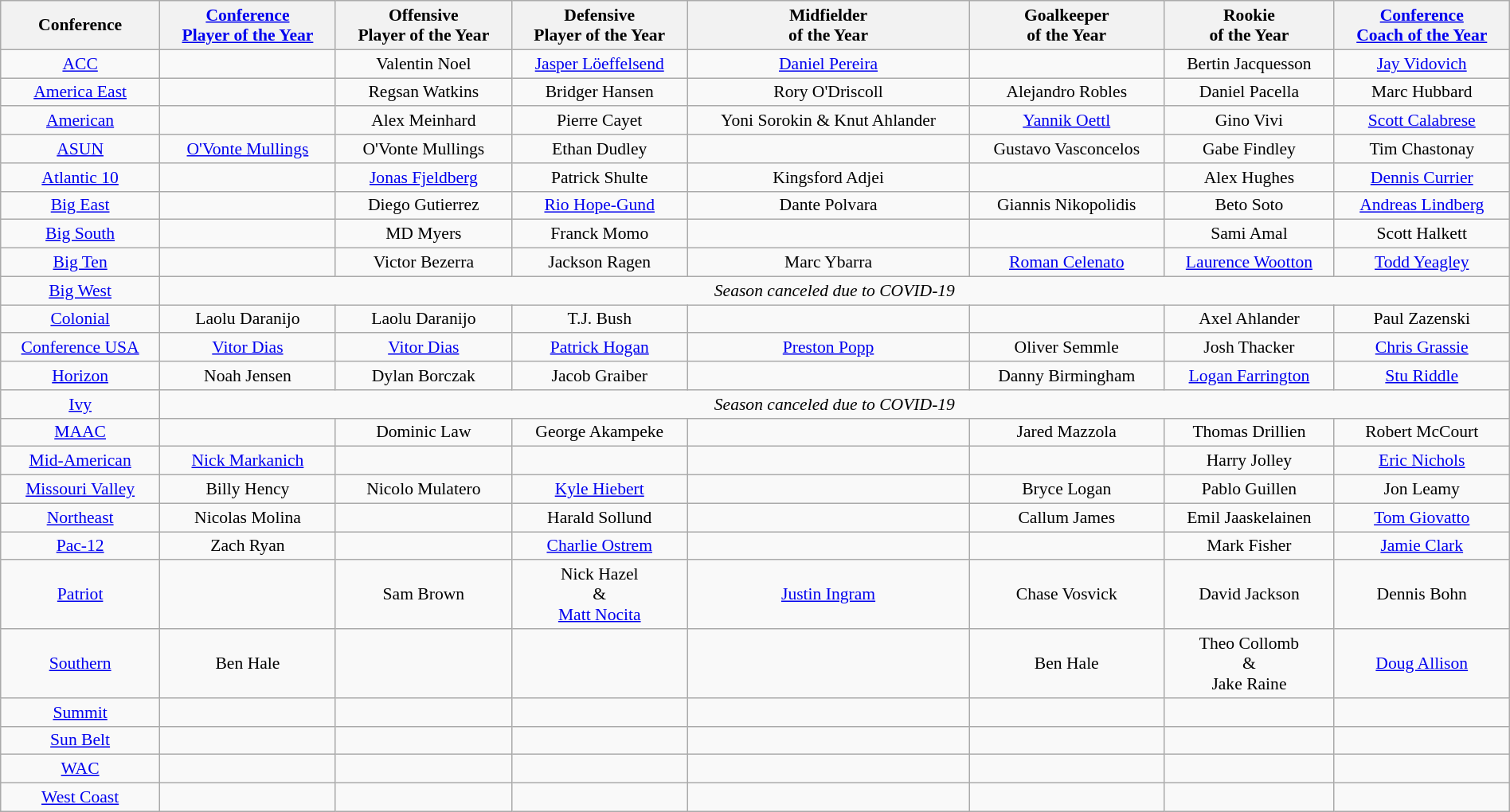<table class="wikitable" style="font-size:90%; width:100%">
<tr>
<th>Conference</th>
<th><a href='#'>Conference<br>Player of the Year</a></th>
<th>Offensive<br>Player of the Year</th>
<th>Defensive<br>Player of the Year</th>
<th>Midfielder<br>of the Year</th>
<th>Goalkeeper<br>of the Year</th>
<th>Rookie<br>of the Year</th>
<th><a href='#'>Conference<br>Coach of the Year</a></th>
</tr>
<tr align="center">
<td><a href='#'>ACC</a></td>
<td></td>
<td>Valentin Noel<br></td>
<td><a href='#'>Jasper Löeffelsend</a><br></td>
<td><a href='#'>Daniel Pereira</a><br></td>
<td></td>
<td>Bertin Jacquesson<br></td>
<td><a href='#'>Jay Vidovich</a><br></td>
</tr>
<tr align="center">
<td><a href='#'>America East</a></td>
<td></td>
<td>Regsan Watkins<br></td>
<td>Bridger Hansen<br></td>
<td>Rory O'Driscoll<br></td>
<td>Alejandro Robles<br></td>
<td>Daniel Pacella<br></td>
<td>Marc Hubbard<br></td>
</tr>
<tr align="center">
<td><a href='#'>American</a></td>
<td></td>
<td>Alex Meinhard<br></td>
<td>Pierre Cayet<br></td>
<td>Yoni Sorokin & Knut Ahlander<br></td>
<td><a href='#'>Yannik Oettl</a><br></td>
<td>Gino Vivi<br></td>
<td><a href='#'>Scott Calabrese</a><br></td>
</tr>
<tr align="center">
<td><a href='#'>ASUN</a></td>
<td><a href='#'>O'Vonte Mullings</a><br></td>
<td>O'Vonte Mullings<br></td>
<td>Ethan Dudley<br></td>
<td></td>
<td>Gustavo Vasconcelos<br></td>
<td>Gabe Findley<br></td>
<td>Tim Chastonay<br></td>
</tr>
<tr align="center">
<td><a href='#'>Atlantic 10</a></td>
<td></td>
<td><a href='#'>Jonas Fjeldberg</a><br></td>
<td>Patrick Shulte<br></td>
<td>Kingsford Adjei<br></td>
<td></td>
<td>Alex Hughes<br></td>
<td><a href='#'>Dennis Currier</a><br></td>
</tr>
<tr align="center">
<td><a href='#'>Big East</a></td>
<td></td>
<td>Diego Gutierrez<br></td>
<td><a href='#'>Rio Hope-Gund</a><br></td>
<td>Dante Polvara<br></td>
<td>Giannis Nikopolidis<br></td>
<td>Beto Soto<br></td>
<td><a href='#'>Andreas Lindberg</a><br></td>
</tr>
<tr align="center">
<td><a href='#'>Big South</a></td>
<td></td>
<td>MD Myers<br></td>
<td>Franck Momo<br></td>
<td></td>
<td></td>
<td>Sami Amal<br></td>
<td>Scott Halkett<br></td>
</tr>
<tr align="center">
<td><a href='#'>Big Ten</a></td>
<td></td>
<td>Victor Bezerra<br></td>
<td>Jackson Ragen<br></td>
<td>Marc Ybarra<br></td>
<td><a href='#'>Roman Celenato</a><br></td>
<td><a href='#'>Laurence Wootton</a><br></td>
<td><a href='#'>Todd Yeagley</a><br></td>
</tr>
<tr align="center">
<td><a href='#'>Big West</a></td>
<td colspan="7"><em>Season canceled due to COVID-19</em></td>
</tr>
<tr align="center">
<td><a href='#'>Colonial</a></td>
<td>Laolu Daranijo<br></td>
<td>Laolu Daranijo<br></td>
<td>T.J. Bush<br></td>
<td></td>
<td></td>
<td>Axel Ahlander<br></td>
<td>Paul Zazenski<br></td>
</tr>
<tr align="center">
<td><a href='#'>Conference USA</a></td>
<td><a href='#'>Vitor Dias</a><br></td>
<td><a href='#'>Vitor Dias</a><br></td>
<td><a href='#'>Patrick Hogan</a><br></td>
<td><a href='#'>Preston Popp</a><br></td>
<td>Oliver Semmle<br></td>
<td>Josh Thacker<br></td>
<td><a href='#'>Chris Grassie</a><br></td>
</tr>
<tr align="center">
<td><a href='#'>Horizon</a></td>
<td>Noah Jensen<br></td>
<td>Dylan Borczak<br></td>
<td>Jacob Graiber<br></td>
<td></td>
<td>Danny Birmingham<br></td>
<td><a href='#'>Logan Farrington</a><br></td>
<td><a href='#'>Stu Riddle</a><br></td>
</tr>
<tr align="center">
<td><a href='#'>Ivy</a></td>
<td colspan="7"><em>Season canceled due to COVID-19</em></td>
</tr>
<tr align="center">
<td><a href='#'>MAAC</a></td>
<td></td>
<td>Dominic Law<br></td>
<td>George Akampeke<br></td>
<td></td>
<td>Jared Mazzola<br></td>
<td>Thomas Drillien<br></td>
<td>Robert McCourt<br></td>
</tr>
<tr align="center">
<td><a href='#'>Mid-American</a></td>
<td><a href='#'>Nick Markanich</a><br></td>
<td></td>
<td></td>
<td></td>
<td></td>
<td>Harry Jolley<br></td>
<td><a href='#'>Eric Nichols</a><br></td>
</tr>
<tr align="center">
<td><a href='#'>Missouri Valley</a></td>
<td>Billy Hency<br></td>
<td>Nicolo Mulatero<br></td>
<td><a href='#'>Kyle Hiebert</a><br></td>
<td></td>
<td>Bryce Logan<br></td>
<td>Pablo Guillen<br></td>
<td>Jon Leamy<br></td>
</tr>
<tr align="center">
<td><a href='#'>Northeast</a></td>
<td>Nicolas Molina<br></td>
<td></td>
<td>Harald Sollund<br></td>
<td></td>
<td>Callum James<br></td>
<td>Emil Jaaskelainen<br></td>
<td><a href='#'>Tom Giovatto</a><br></td>
</tr>
<tr align="center">
<td><a href='#'>Pac-12</a></td>
<td>Zach Ryan<br></td>
<td></td>
<td><a href='#'>Charlie Ostrem</a><br></td>
<td></td>
<td></td>
<td>Mark Fisher<br></td>
<td><a href='#'>Jamie Clark</a><br></td>
</tr>
<tr align="center">
<td><a href='#'>Patriot</a></td>
<td></td>
<td>Sam Brown<br></td>
<td>Nick Hazel<br> &<br><a href='#'>Matt Nocita</a><br></td>
<td><a href='#'>Justin Ingram</a><br></td>
<td>Chase Vosvick<br></td>
<td>David Jackson<br></td>
<td>Dennis Bohn<br></td>
</tr>
<tr align="center">
<td><a href='#'>Southern</a></td>
<td>Ben Hale<br></td>
<td></td>
<td></td>
<td></td>
<td>Ben Hale<br></td>
<td>Theo Collomb<br> &<br>Jake Raine<br></td>
<td><a href='#'>Doug Allison</a><br></td>
</tr>
<tr align="center">
<td><a href='#'>Summit</a></td>
<td></td>
<td></td>
<td></td>
<td></td>
<td></td>
<td></td>
<td></td>
</tr>
<tr align="center">
<td><a href='#'>Sun Belt</a></td>
<td></td>
<td></td>
<td></td>
<td></td>
<td></td>
<td></td>
<td></td>
</tr>
<tr align="center">
<td><a href='#'>WAC</a></td>
<td></td>
<td></td>
<td></td>
<td></td>
<td></td>
<td></td>
<td></td>
</tr>
<tr align="center">
<td><a href='#'>West Coast</a></td>
<td></td>
<td></td>
<td></td>
<td></td>
<td></td>
<td></td>
<td></td>
</tr>
</table>
